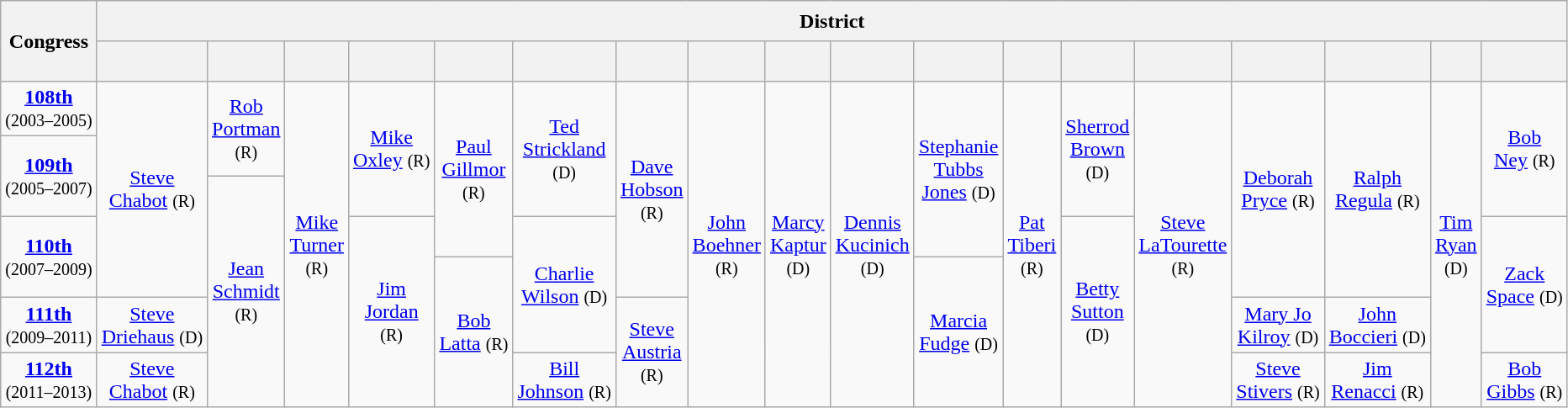<table class=wikitable style="text-align:center">
<tr style="height:2em">
<th rowspan=2>Congress</th>
<th colspan=18>District</th>
</tr>
<tr style="height:2em">
<th></th>
<th></th>
<th></th>
<th></th>
<th></th>
<th></th>
<th></th>
<th></th>
<th></th>
<th></th>
<th></th>
<th></th>
<th></th>
<th></th>
<th></th>
<th></th>
<th></th>
<th></th>
</tr>
<tr style="height:2em">
<td><strong><a href='#'>108th</a></strong><br><small>(2003–2005)</small></td>
<td rowspan=5 ><a href='#'>Steve<br>Chabot</a> <small>(R)</small></td>
<td rowspan=2 ><a href='#'>Rob<br>Portman</a><br><small>(R)</small></td>
<td rowspan=7 ><a href='#'>Mike<br>Turner</a><br><small>(R)</small></td>
<td rowspan=3 ><a href='#'>Mike<br>Oxley</a> <small>(R)</small></td>
<td rowspan=4 ><a href='#'>Paul<br>Gillmor</a><br><small>(R)</small></td>
<td rowspan=3 ><a href='#'>Ted<br>Strickland</a><br><small>(D)</small></td>
<td rowspan=5 ><a href='#'>Dave<br>Hobson</a><br><small>(R)</small></td>
<td rowspan=7 ><a href='#'>John<br>Boehner</a><br><small>(R)</small></td>
<td rowspan=7 ><a href='#'>Marcy<br>Kaptur</a><br><small>(D)</small></td>
<td rowspan=7 ><a href='#'>Dennis<br>Kucinich</a><br><small>(D)</small></td>
<td rowspan=4 ><a href='#'>Stephanie<br>Tubbs<br>Jones</a> <small>(D)</small></td>
<td rowspan=7 ><a href='#'>Pat<br>Tiberi</a><br><small>(R)</small></td>
<td rowspan=3 ><a href='#'>Sherrod<br>Brown</a><br><small>(D)</small></td>
<td rowspan=7 ><a href='#'>Steve<br>LaTourette</a><br><small>(R)</small></td>
<td rowspan=5 ><a href='#'>Deborah<br>Pryce</a> <small>(R)</small></td>
<td rowspan=5 ><a href='#'>Ralph<br>Regula</a> <small>(R)</small></td>
<td rowspan=7 ><a href='#'>Tim<br>Ryan</a><br><small>(D)</small></td>
<td rowspan=3 ><a href='#'>Bob<br>Ney</a> <small>(R)</small></td>
</tr>
<tr style="height:2em">
<td rowspan=2><strong><a href='#'>109th</a></strong><br><small>(2005–2007)</small></td>
</tr>
<tr style="height:2em">
<td rowspan=5 ><a href='#'>Jean<br>Schmidt</a><br><small>(R)</small></td>
</tr>
<tr style="height:2em">
<td rowspan=2><strong><a href='#'>110th</a></strong><br><small>(2007–2009)</small></td>
<td rowspan=4 ><a href='#'>Jim<br>Jordan</a><br><small>(R)</small></td>
<td rowspan=3 ><a href='#'>Charlie<br>Wilson</a> <small>(D)</small></td>
<td rowspan=4 ><a href='#'>Betty<br>Sutton</a><br><small>(D)</small></td>
<td rowspan=3 ><a href='#'>Zack<br>Space</a> <small>(D)</small></td>
</tr>
<tr style="height:2em">
<td rowspan=3 ><a href='#'>Bob<br>Latta</a> <small>(R)</small></td>
<td rowspan=3 ><a href='#'>Marcia<br>Fudge</a> <small>(D)</small></td>
</tr>
<tr style="height:2em">
<td><strong><a href='#'>111th</a></strong><br><small>(2009–2011)</small></td>
<td><a href='#'>Steve<br>Driehaus</a> <small>(D)</small></td>
<td rowspan=2 ><a href='#'>Steve<br>Austria</a><br><small>(R)</small></td>
<td><a href='#'>Mary Jo<br>Kilroy</a> <small>(D)</small></td>
<td><a href='#'>John<br>Boccieri</a> <small>(D)</small></td>
</tr>
<tr style="height:2em">
<td><strong><a href='#'>112th</a></strong><br><small>(2011–2013)</small></td>
<td><a href='#'>Steve<br>Chabot</a> <small>(R)</small></td>
<td><a href='#'>Bill<br>Johnson</a> <small>(R)</small></td>
<td><a href='#'>Steve<br>Stivers</a> <small>(R)</small></td>
<td><a href='#'>Jim<br>Renacci</a> <small>(R)</small></td>
<td><a href='#'>Bob<br>Gibbs</a> <small>(R)</small></td>
</tr>
</table>
